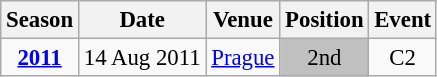<table class="wikitable" style="text-align:center; font-size:95%;">
<tr>
<th>Season</th>
<th>Date</th>
<th>Venue</th>
<th>Position</th>
<th>Event</th>
</tr>
<tr>
<td><strong><a href='#'>2011</a></strong></td>
<td align=right>14 Aug 2011</td>
<td align=left><a href='#'>Prague</a></td>
<td bgcolor=silver>2nd</td>
<td>C2</td>
</tr>
</table>
